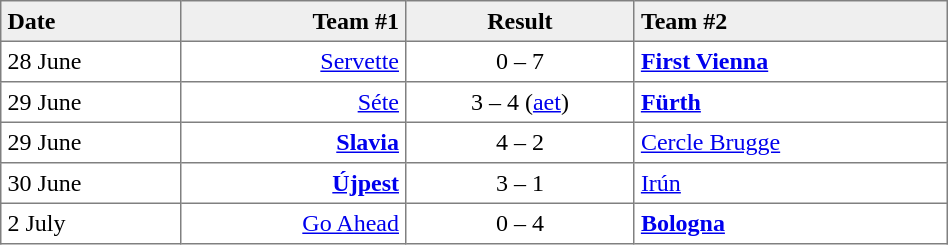<table border=1 cellspacing=0 cellpadding=4 style="border-collapse: collapse;" width=50%>
<tr bgcolor="efefef">
<th align=left>Date</th>
<th align=right>Team #1</th>
<th>Result</th>
<th align=left>Team #2</th>
</tr>
<tr>
<td align=left>28 June</td>
<td align=right><a href='#'>Servette</a> </td>
<td align="center">0 – 7</td>
<td> <strong><a href='#'>First Vienna</a></strong></td>
</tr>
<tr>
<td align=left>29 June</td>
<td align=right><a href='#'>Séte</a> </td>
<td align=center>3 – 4 (<a href='#'>aet</a>)</td>
<td> <strong><a href='#'>Fürth</a></strong></td>
</tr>
<tr>
<td align=left>29 June</td>
<td align=right><strong><a href='#'>Slavia</a></strong> </td>
<td align=center>4 – 2</td>
<td> <a href='#'>Cercle Brugge</a></td>
</tr>
<tr>
<td align=left>30 June</td>
<td align=right><strong><a href='#'>Újpest</a></strong> </td>
<td align=center>3 – 1</td>
<td> <a href='#'>Irún</a></td>
</tr>
<tr>
<td align=left>2 July</td>
<td align=right><a href='#'>Go Ahead</a> </td>
<td align=center>0 – 4</td>
<td> <strong><a href='#'>Bologna</a></strong></td>
</tr>
</table>
